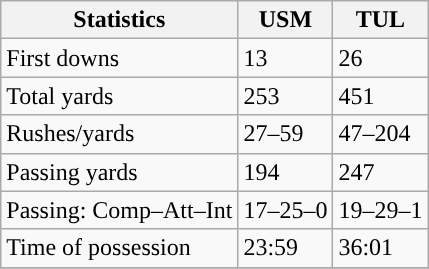<table class="wikitable" style="float: left;">
<tr>
<th>Statistics</th>
<th>USM</th>
<th>TUL</th>
</tr>
<tr>
<td>First downs</td>
<td>13</td>
<td>26</td>
</tr>
<tr>
<td>Total yards</td>
<td>253</td>
<td>451</td>
</tr>
<tr>
<td>Rushes/yards</td>
<td>27–59</td>
<td>47–204</td>
</tr>
<tr>
<td>Passing yards</td>
<td>194</td>
<td>247</td>
</tr>
<tr>
<td>Passing: Comp–Att–Int</td>
<td>17–25–0</td>
<td>19–29–1</td>
</tr>
<tr>
<td>Time of possession</td>
<td>23:59</td>
<td>36:01</td>
</tr>
<tr>
</tr>
</table>
